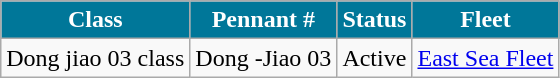<table class="wikitable">
<tr>
<th style="background:#079;color:#fff;">Class</th>
<th style="background:#079;color:#fff;">Pennant #</th>
<th style="background:#079;color:#fff;">Status</th>
<th style="background:#079;color:#fff;">Fleet</th>
</tr>
<tr>
<td>Dong jiao 03 class</td>
<td>Dong -Jiao 03</td>
<td>Active</td>
<td><a href='#'>East Sea Fleet</a></td>
</tr>
</table>
